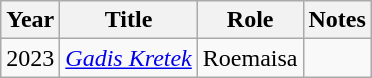<table class="wikitable">
<tr>
<th>Year</th>
<th>Title</th>
<th>Role</th>
<th>Notes</th>
</tr>
<tr>
<td>2023</td>
<td><em><a href='#'>Gadis Kretek</a></em></td>
<td>Roemaisa</td>
<td></td>
</tr>
</table>
